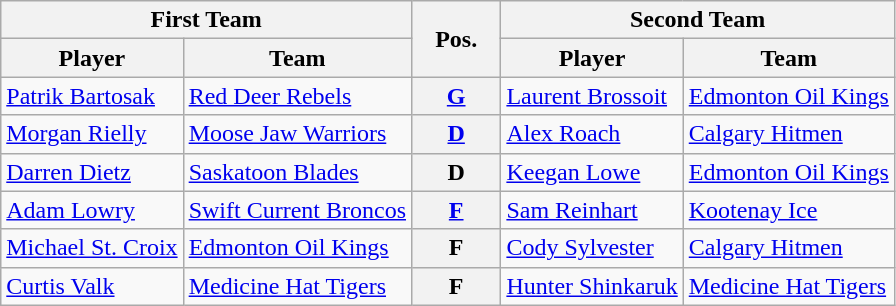<table class="wikitable">
<tr>
<th colspan="2">First Team</th>
<th style="width:10%;" rowspan="2">Pos.</th>
<th colspan="2">Second Team</th>
</tr>
<tr>
<th>Player</th>
<th>Team</th>
<th>Player</th>
<th>Team</th>
</tr>
<tr>
<td><a href='#'>Patrik Bartosak</a></td>
<td><a href='#'>Red Deer Rebels</a></td>
<th style="text-align:center;"><a href='#'>G</a></th>
<td><a href='#'>Laurent Brossoit</a></td>
<td><a href='#'>Edmonton Oil Kings</a></td>
</tr>
<tr>
<td><a href='#'>Morgan Rielly</a></td>
<td><a href='#'>Moose Jaw Warriors</a></td>
<th style="text-align:center;"><a href='#'>D</a></th>
<td><a href='#'>Alex Roach</a></td>
<td><a href='#'>Calgary Hitmen</a></td>
</tr>
<tr>
<td><a href='#'>Darren Dietz</a></td>
<td><a href='#'>Saskatoon Blades</a></td>
<th style="text-align:center;">D</th>
<td><a href='#'>Keegan Lowe</a></td>
<td><a href='#'>Edmonton Oil Kings</a></td>
</tr>
<tr>
<td><a href='#'>Adam Lowry</a></td>
<td><a href='#'>Swift Current Broncos</a></td>
<th style="text-align:center;"><a href='#'>F</a></th>
<td><a href='#'>Sam Reinhart</a></td>
<td><a href='#'>Kootenay Ice</a></td>
</tr>
<tr>
<td><a href='#'>Michael St. Croix</a></td>
<td><a href='#'>Edmonton Oil Kings</a></td>
<th style="text-align:center;">F</th>
<td><a href='#'>Cody Sylvester</a></td>
<td><a href='#'>Calgary Hitmen</a></td>
</tr>
<tr>
<td><a href='#'>Curtis Valk</a></td>
<td><a href='#'>Medicine Hat Tigers</a></td>
<th style="text-align:center;">F</th>
<td><a href='#'>Hunter Shinkaruk</a></td>
<td><a href='#'>Medicine Hat Tigers</a></td>
</tr>
</table>
